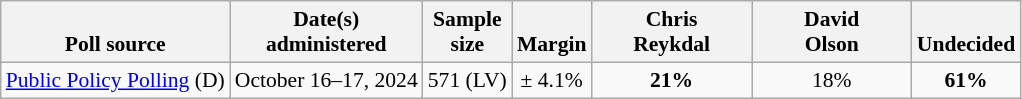<table class="wikitable" style="font-size:90%;text-align:center;">
<tr valign=bottom>
<th>Poll source</th>
<th>Date(s)<br>administered</th>
<th>Sample<br>size</th>
<th>Margin<br></th>
<th style="width:100px;">Chris<br>Reykdal</th>
<th style="width:100px;">David<br>Olson</th>
<th>Undecided</th>
</tr>
<tr>
<td style="text-align:left;"><a href='#'>Public Policy Polling</a> (D)</td>
<td>October 16–17, 2024</td>
<td>571 (LV)</td>
<td>± 4.1%</td>
<td><strong>21%</strong></td>
<td>18%</td>
<td><strong>61%</strong></td>
</tr>
</table>
